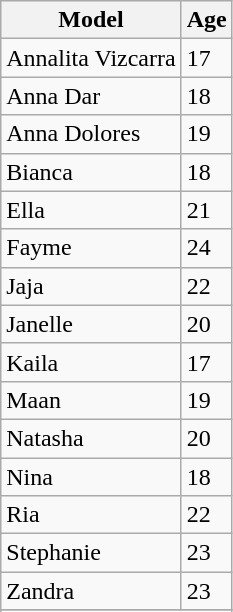<table class="wikitable" style="text-align:">
<tr>
<th>Model</th>
<th>Age</th>
</tr>
<tr>
<td>Annalita Vizcarra</td>
<td>17</td>
</tr>
<tr>
<td>Anna Dar</td>
<td>18</td>
</tr>
<tr>
<td>Anna Dolores</td>
<td>19</td>
</tr>
<tr>
<td>Bianca</td>
<td>18</td>
</tr>
<tr>
<td>Ella</td>
<td>21</td>
</tr>
<tr>
<td>Fayme</td>
<td>24</td>
</tr>
<tr>
<td>Jaja</td>
<td>22</td>
</tr>
<tr>
<td>Janelle</td>
<td>20</td>
</tr>
<tr>
<td>Kaila</td>
<td>17</td>
</tr>
<tr>
<td>Maan</td>
<td>19</td>
</tr>
<tr>
<td>Natasha</td>
<td>20</td>
</tr>
<tr>
<td>Nina</td>
<td>18</td>
</tr>
<tr>
<td>Ria</td>
<td>22</td>
</tr>
<tr>
<td>Stephanie</td>
<td>23</td>
</tr>
<tr>
<td>Zandra</td>
<td>23</td>
</tr>
<tr>
</tr>
<tr>
</tr>
</table>
